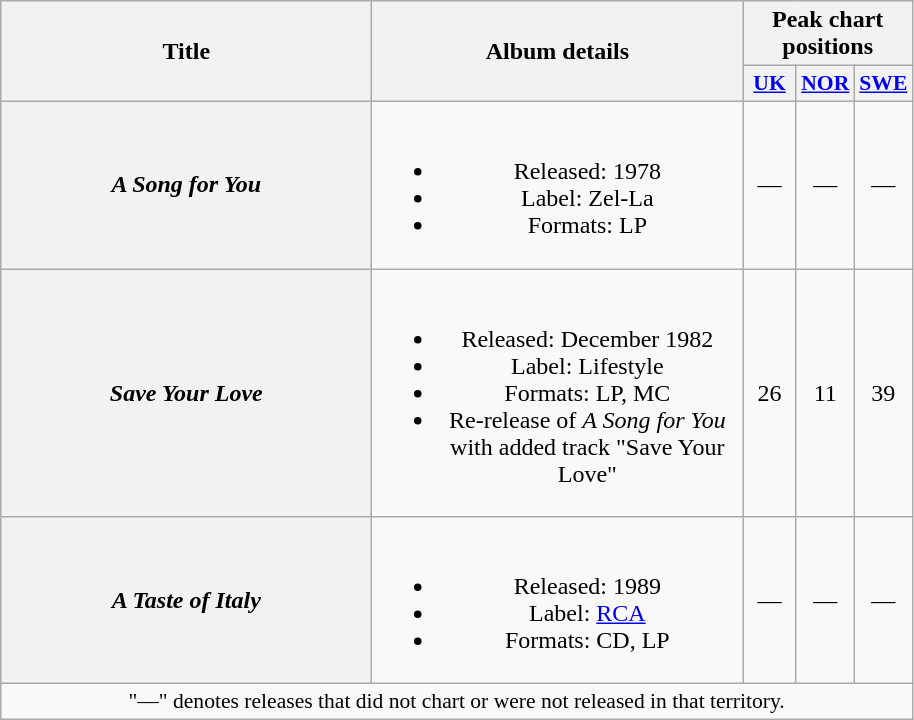<table class="wikitable plainrowheaders" style="text-align:center;">
<tr>
<th rowspan="2" scope="col" style="width:15em;">Title</th>
<th rowspan="2" scope="col" style="width:15em;">Album details</th>
<th colspan="3">Peak chart positions</th>
</tr>
<tr>
<th scope="col" style="width:2em;font-size:90%;"><a href='#'>UK</a><br></th>
<th scope="col" style="width:2em;font-size:90%;"><a href='#'>NOR</a><br></th>
<th scope="col" style="width:2em;font-size:90%;"><a href='#'>SWE</a><br></th>
</tr>
<tr>
<th scope="row"><em>A Song for You</em></th>
<td><br><ul><li>Released: 1978</li><li>Label: Zel-La</li><li>Formats: LP</li></ul></td>
<td>—</td>
<td>—</td>
<td>—</td>
</tr>
<tr>
<th scope="row"><em>Save Your Love</em></th>
<td><br><ul><li>Released: December 1982</li><li>Label: Lifestyle</li><li>Formats: LP, MC</li><li>Re-release of <em>A Song for You</em> with added track "Save Your Love"</li></ul></td>
<td>26</td>
<td>11</td>
<td>39</td>
</tr>
<tr>
<th scope="row"><em>A Taste of Italy</em></th>
<td><br><ul><li>Released: 1989</li><li>Label: <a href='#'>RCA</a></li><li>Formats: CD, LP</li></ul></td>
<td>—</td>
<td>—</td>
<td>—</td>
</tr>
<tr>
<td colspan="5" style="font-size:90%">"—" denotes releases that did not chart or were not released in that territory.</td>
</tr>
</table>
